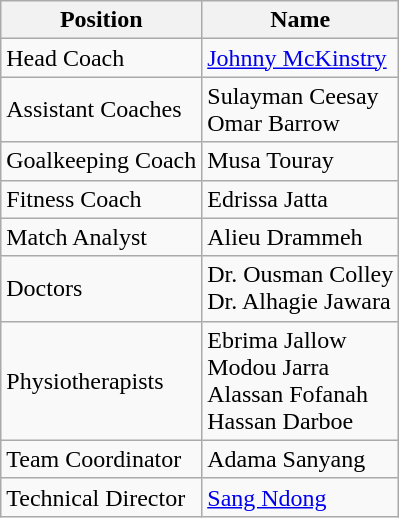<table class="wikitable">
<tr>
<th>Position</th>
<th>Name</th>
</tr>
<tr>
<td>Head Coach</td>
<td> <a href='#'>Johnny McKinstry</a></td>
</tr>
<tr>
<td>Assistant Coaches</td>
<td> Sulayman Ceesay<br> Omar Barrow</td>
</tr>
<tr>
<td>Goalkeeping Coach</td>
<td> Musa Touray</td>
</tr>
<tr>
<td>Fitness Coach</td>
<td> Edrissa Jatta</td>
</tr>
<tr>
<td>Match Analyst</td>
<td> Alieu Drammeh</td>
</tr>
<tr>
<td>Doctors</td>
<td> Dr. Ousman Colley<br> Dr. Alhagie Jawara</td>
</tr>
<tr>
<td>Physiotherapists</td>
<td> Ebrima Jallow<br> Modou Jarra<br> Alassan Fofanah<br> Hassan Darboe</td>
</tr>
<tr>
<td>Team Coordinator</td>
<td> Adama Sanyang</td>
</tr>
<tr>
<td>Technical Director</td>
<td> <a href='#'>Sang Ndong</a></td>
</tr>
</table>
